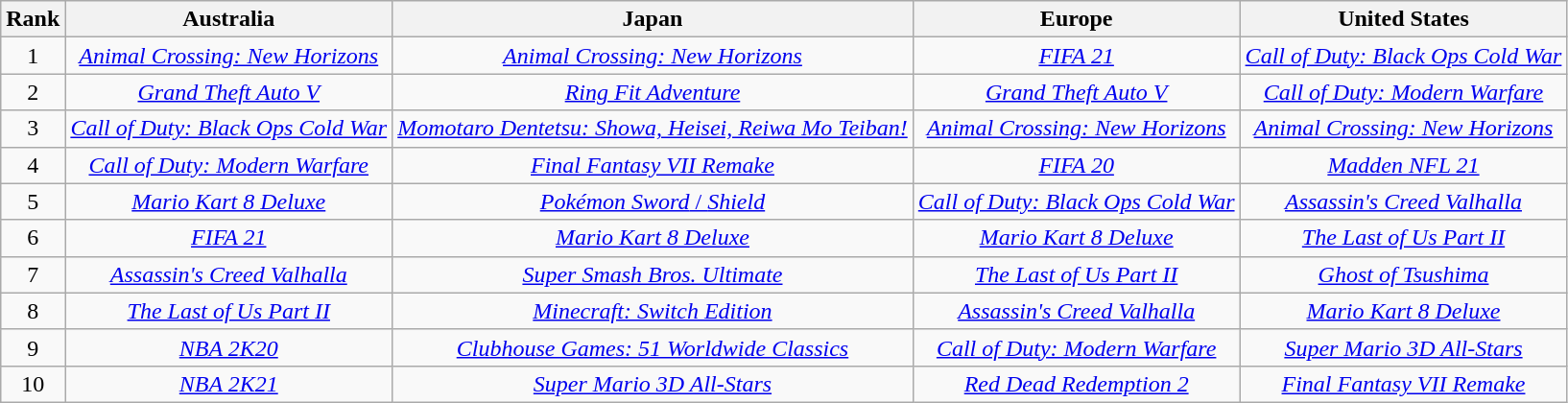<table class="wikitable sortable" style="text-align:center">
<tr>
<th>Rank</th>
<th>Australia</th>
<th>Japan</th>
<th>Europe</th>
<th>United States</th>
</tr>
<tr>
<td>1</td>
<td><em><a href='#'>Animal Crossing: New Horizons</a></em></td>
<td><em><a href='#'>Animal Crossing: New Horizons</a></em></td>
<td><em><a href='#'>FIFA 21</a></em></td>
<td><em><a href='#'>Call of Duty: Black Ops Cold War</a></em></td>
</tr>
<tr>
<td>2</td>
<td><em><a href='#'>Grand Theft Auto V</a></em></td>
<td><em><a href='#'>Ring Fit Adventure</a></em></td>
<td><em><a href='#'>Grand Theft Auto V</a></em></td>
<td><em><a href='#'>Call of Duty: Modern Warfare</a></em></td>
</tr>
<tr>
<td>3</td>
<td><em><a href='#'>Call of Duty: Black Ops Cold War</a></em></td>
<td><em><a href='#'>Momotaro Dentetsu: Showa, Heisei, Reiwa Mo Teiban!</a></em></td>
<td><em><a href='#'>Animal Crossing: New Horizons</a></em></td>
<td><em><a href='#'>Animal Crossing: New Horizons</a></em></td>
</tr>
<tr>
<td>4</td>
<td><em><a href='#'>Call of Duty: Modern Warfare</a></em></td>
<td><em><a href='#'>Final Fantasy VII Remake</a></em></td>
<td><em><a href='#'>FIFA 20</a></em></td>
<td><em><a href='#'>Madden NFL 21</a></em></td>
</tr>
<tr>
<td>5</td>
<td><em><a href='#'>Mario Kart 8 Deluxe</a></em></td>
<td><em><a href='#'>Pokémon Sword</em> / <em>Shield</a></em></td>
<td><em><a href='#'>Call of Duty: Black Ops Cold War</a></em></td>
<td><em><a href='#'>Assassin's Creed Valhalla</a></em></td>
</tr>
<tr>
<td>6</td>
<td><em><a href='#'>FIFA 21</a></em></td>
<td><em><a href='#'>Mario Kart 8 Deluxe</a></em></td>
<td><em><a href='#'>Mario Kart 8 Deluxe</a></em></td>
<td><em><a href='#'>The Last of Us Part II</a></em></td>
</tr>
<tr>
<td>7</td>
<td><em><a href='#'>Assassin's Creed Valhalla</a></em></td>
<td><em><a href='#'>Super Smash Bros. Ultimate</a></em></td>
<td><em><a href='#'>The Last of Us Part II</a></em></td>
<td><em><a href='#'>Ghost of Tsushima</a></em></td>
</tr>
<tr>
<td>8</td>
<td><em><a href='#'>The Last of Us Part II</a></em></td>
<td><em><a href='#'>Minecraft: Switch Edition</a></em></td>
<td><em><a href='#'>Assassin's Creed Valhalla</a></em></td>
<td><em><a href='#'>Mario Kart 8 Deluxe</a></em></td>
</tr>
<tr>
<td>9</td>
<td><em><a href='#'>NBA 2K20</a></em></td>
<td><em><a href='#'>Clubhouse Games: 51 Worldwide Classics</a></em></td>
<td><em><a href='#'>Call of Duty: Modern Warfare</a></em></td>
<td><em><a href='#'>Super Mario 3D All-Stars</a></em></td>
</tr>
<tr>
<td>10</td>
<td><em><a href='#'>NBA 2K21</a></em></td>
<td><em><a href='#'>Super Mario 3D All-Stars</a></em></td>
<td><em><a href='#'>Red Dead Redemption 2</a></em></td>
<td><em><a href='#'>Final Fantasy VII Remake</a></em></td>
</tr>
</table>
